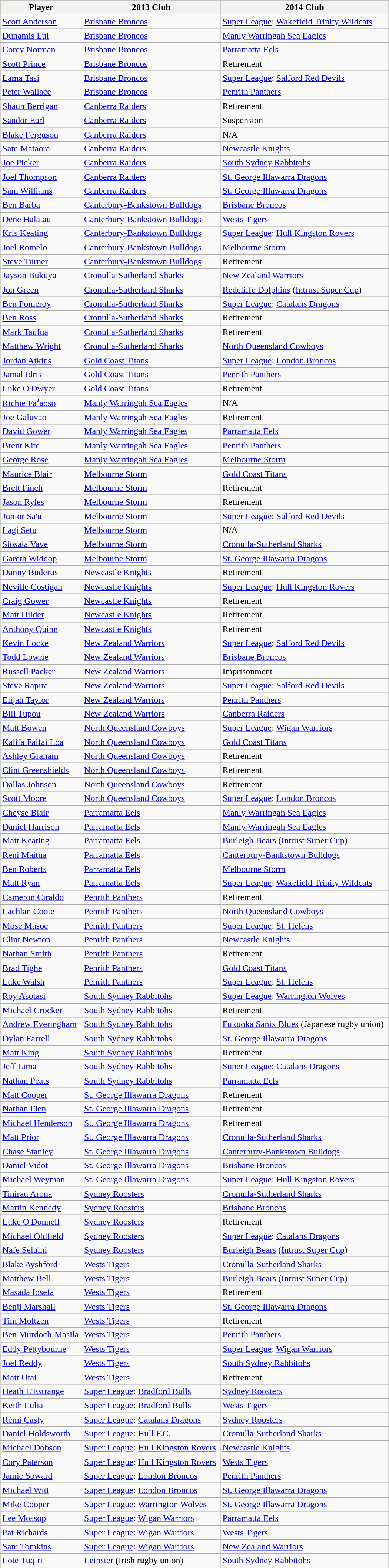<table class="wikitable sortable" style="width:700px;">
<tr bgcolor=#bdb76b>
<th>Player</th>
<th>2013 Club</th>
<th>2014 Club</th>
</tr>
<tr>
<td data-sort-value="Anderson, Scott"><a href='#'>Scott Anderson</a></td>
<td> <a href='#'>Brisbane Broncos</a></td>
<td> <a href='#'>Super League</a>: <a href='#'>Wakefield Trinity Wildcats</a></td>
</tr>
<tr>
<td data-sort-value="Lui, Dunamis"><a href='#'>Dunamis Lui</a></td>
<td> <a href='#'>Brisbane Broncos</a></td>
<td> <a href='#'>Manly Warringah Sea Eagles</a></td>
</tr>
<tr>
<td data-sort-value="Norman, Corey"><a href='#'>Corey Norman</a></td>
<td> <a href='#'>Brisbane Broncos</a></td>
<td> <a href='#'>Parramatta Eels</a></td>
</tr>
<tr>
<td data-sort-value="Prince, Scott"><a href='#'>Scott Prince</a></td>
<td> <a href='#'>Brisbane Broncos</a></td>
<td>Retirement</td>
</tr>
<tr>
<td data-sort-value="Tasi, Lama"><a href='#'>Lama Tasi</a></td>
<td> <a href='#'>Brisbane Broncos</a></td>
<td> <a href='#'>Super League</a>: <a href='#'>Salford Red Devils</a></td>
</tr>
<tr>
<td data-sort-value="Wallace, Peter"><a href='#'>Peter Wallace</a></td>
<td> <a href='#'>Brisbane Broncos</a></td>
<td> <a href='#'>Penrith Panthers</a></td>
</tr>
<tr>
<td data-sort-value="Berrigan, Shaun"><a href='#'>Shaun Berrigan</a></td>
<td> <a href='#'>Canberra Raiders</a></td>
<td>Retirement</td>
</tr>
<tr>
<td data-sort-value="Earl, Sandor"><a href='#'>Sandor Earl</a></td>
<td> <a href='#'>Canberra Raiders</a></td>
<td>Suspension</td>
</tr>
<tr>
<td data-sort-value="Ferguson, Blake"><a href='#'>Blake Ferguson</a></td>
<td> <a href='#'>Canberra Raiders</a></td>
<td>N/A</td>
</tr>
<tr>
<td data-sort-value="Mataora, Sam"><a href='#'>Sam Mataora</a></td>
<td> <a href='#'>Canberra Raiders</a></td>
<td> <a href='#'>Newcastle Knights</a></td>
</tr>
<tr>
<td data-sort-value="Picker, Joe"><a href='#'>Joe Picker</a></td>
<td> <a href='#'>Canberra Raiders</a></td>
<td> <a href='#'>South Sydney Rabbitohs</a></td>
</tr>
<tr>
<td data-sort-value="Thompson, Joel"><a href='#'>Joel Thompson</a></td>
<td> <a href='#'>Canberra Raiders</a></td>
<td> <a href='#'>St. George Illawarra Dragons</a></td>
</tr>
<tr>
<td data-sort-value="Williams, Sam"><a href='#'>Sam Williams</a></td>
<td> <a href='#'>Canberra Raiders</a></td>
<td> <a href='#'>St. George Illawarra Dragons</a></td>
</tr>
<tr>
<td data-sort-value="Barba, Ben"><a href='#'>Ben Barba</a></td>
<td> <a href='#'>Canterbury-Bankstown Bulldogs</a></td>
<td> <a href='#'>Brisbane Broncos</a></td>
</tr>
<tr>
<td data-sort-value="Halatau, Dene"><a href='#'>Dene Halatau</a></td>
<td> <a href='#'>Canterbury-Bankstown Bulldogs</a></td>
<td> <a href='#'>Wests Tigers</a></td>
</tr>
<tr>
<td data-sort-value="Keating, Kris"><a href='#'>Kris Keating</a></td>
<td> <a href='#'>Canterbury-Bankstown Bulldogs</a></td>
<td> <a href='#'>Super League</a>: <a href='#'>Hull Kingston Rovers</a></td>
</tr>
<tr>
<td data-sort-value="Romelo, Joel"><a href='#'>Joel Romelo</a></td>
<td> <a href='#'>Canterbury-Bankstown Bulldogs</a></td>
<td> <a href='#'>Melbourne Storm</a></td>
</tr>
<tr>
<td data-sort-value="Turner, Steve"><a href='#'>Steve Turner</a></td>
<td> <a href='#'>Canterbury-Bankstown Bulldogs</a></td>
<td>Retirement</td>
</tr>
<tr>
<td data-sort-value="Bukuya, Jayson"><a href='#'>Jayson Bukuya</a></td>
<td> <a href='#'>Cronulla-Sutherland Sharks</a></td>
<td> <a href='#'>New Zealand Warriors</a></td>
</tr>
<tr>
<td data-sort-value="Green, Jon"><a href='#'>Jon Green</a></td>
<td> <a href='#'>Cronulla-Sutherland Sharks</a></td>
<td><a href='#'>Redcliffe Dolphins</a> (<a href='#'>Intrust Super Cup</a>)</td>
</tr>
<tr>
<td data-sort-value="Pomeroy, Ben"><a href='#'>Ben Pomeroy</a></td>
<td> <a href='#'>Cronulla-Sutherland Sharks</a></td>
<td> <a href='#'>Super League</a>: <a href='#'>Catalans Dragons</a></td>
</tr>
<tr>
<td data-sort-value="Ross, Ben"><a href='#'>Ben Ross</a></td>
<td> <a href='#'>Cronulla-Sutherland Sharks</a></td>
<td>Retirement</td>
</tr>
<tr>
<td data-sort-value="Taufua, Mark"><a href='#'>Mark Taufua</a></td>
<td> <a href='#'>Cronulla-Sutherland Sharks</a></td>
<td>Retirement</td>
</tr>
<tr>
<td data-sort-value="Wright, Matthew"><a href='#'>Matthew Wright</a></td>
<td> <a href='#'>Cronulla-Sutherland Sharks</a></td>
<td> <a href='#'>North Queensland Cowboys</a></td>
</tr>
<tr>
<td data-sort-value="Atkins, Jordan"><a href='#'>Jordan Atkins</a></td>
<td> <a href='#'>Gold Coast Titans</a></td>
<td> <a href='#'>Super League</a>: <a href='#'>London Broncos</a></td>
</tr>
<tr>
<td data-sort-value="Idris, Jamal"><a href='#'>Jamal Idris</a></td>
<td> <a href='#'>Gold Coast Titans</a></td>
<td> <a href='#'>Penrith Panthers</a></td>
</tr>
<tr>
<td data-sort-value="O'Dwyer, Luke"><a href='#'>Luke O'Dwyer</a></td>
<td> <a href='#'>Gold Coast Titans</a></td>
<td>Retirement</td>
</tr>
<tr>
<td data-sort-value="Faʻaoso, Richie"><a href='#'>Richie Faʻaoso</a></td>
<td> <a href='#'>Manly Warringah Sea Eagles</a></td>
<td>N/A</td>
</tr>
<tr>
<td data-sort-value="Galuvao, Joe"><a href='#'>Joe Galuvao</a></td>
<td> <a href='#'>Manly Warringah Sea Eagles</a></td>
<td>Retirement</td>
</tr>
<tr>
<td data-sort-value="Gower, David"><a href='#'>David Gower</a></td>
<td> <a href='#'>Manly Warringah Sea Eagles</a></td>
<td> <a href='#'>Parramatta Eels</a></td>
</tr>
<tr>
<td data-sort-value="Kite, Brent"><a href='#'>Brent Kite</a></td>
<td> <a href='#'>Manly Warringah Sea Eagles</a></td>
<td> <a href='#'>Penrith Panthers</a></td>
</tr>
<tr>
<td data-sort-value="Rose, George"><a href='#'>George Rose</a></td>
<td> <a href='#'>Manly Warringah Sea Eagles</a></td>
<td> <a href='#'>Melbourne Storm</a></td>
</tr>
<tr>
<td data-sort-value="Blair, Maurice"><a href='#'>Maurice Blair</a></td>
<td> <a href='#'>Melbourne Storm</a></td>
<td> <a href='#'>Gold Coast Titans</a></td>
</tr>
<tr>
<td data-sort-value="Finch, Brett"><a href='#'>Brett Finch</a></td>
<td> <a href='#'>Melbourne Storm</a></td>
<td>Retirement</td>
</tr>
<tr>
<td data-sort-value="Ryles, Jason"><a href='#'>Jason Ryles</a></td>
<td> <a href='#'>Melbourne Storm</a></td>
<td>Retirement</td>
</tr>
<tr>
<td data-sort-value="Sa'u, Junior"><a href='#'>Junior Sa'u</a></td>
<td> <a href='#'>Melbourne Storm</a></td>
<td> <a href='#'>Super League</a>: <a href='#'>Salford Red Devils</a></td>
</tr>
<tr>
<td data-sort-value="Setu, Lagi"><a href='#'>Lagi Setu</a></td>
<td> <a href='#'>Melbourne Storm</a></td>
<td>N/A</td>
</tr>
<tr>
<td data-sort-value="Vave, Siosaia"><a href='#'>Siosaia Vave</a></td>
<td> <a href='#'>Melbourne Storm</a></td>
<td> <a href='#'>Cronulla-Sutherland Sharks</a></td>
</tr>
<tr>
<td data-sort-value="Widdop, Gareth"><a href='#'>Gareth Widdop</a></td>
<td> <a href='#'>Melbourne Storm</a></td>
<td> <a href='#'>St. George Illawarra Dragons</a></td>
</tr>
<tr>
<td data-sort-value="Buderus, Danny"><a href='#'>Danny Buderus</a></td>
<td> <a href='#'>Newcastle Knights</a></td>
<td>Retirement</td>
</tr>
<tr>
<td data-sort-value="Costigan, Neville"><a href='#'>Neville Costigan</a></td>
<td> <a href='#'>Newcastle Knights</a></td>
<td> <a href='#'>Super League</a>: <a href='#'>Hull Kingston Rovers</a></td>
</tr>
<tr>
<td data-sort-value="Gower, Craig"><a href='#'>Craig Gower</a></td>
<td> <a href='#'>Newcastle Knights</a></td>
<td>Retirement</td>
</tr>
<tr>
<td data-sort-value="Hilder, Matt"><a href='#'>Matt Hilder</a></td>
<td> <a href='#'>Newcastle Knights</a></td>
<td>Retirement</td>
</tr>
<tr>
<td data-sort-value="Quinn, Anthony"><a href='#'>Anthony Quinn</a></td>
<td> <a href='#'>Newcastle Knights</a></td>
<td>Retirement</td>
</tr>
<tr>
<td data-sort-value="Locke, Kevin"><a href='#'>Kevin Locke</a></td>
<td> <a href='#'>New Zealand Warriors</a></td>
<td> <a href='#'>Super League</a>: <a href='#'>Salford Red Devils</a></td>
</tr>
<tr>
<td data-sort-value="Lowrie, Todd"><a href='#'>Todd Lowrie</a></td>
<td> <a href='#'>New Zealand Warriors</a></td>
<td> <a href='#'>Brisbane Broncos</a></td>
</tr>
<tr>
<td data-sort-value="Packer, Russell"><a href='#'>Russell Packer</a></td>
<td> <a href='#'>New Zealand Warriors</a></td>
<td>Imprisonment</td>
</tr>
<tr>
<td data-sort-value="Rapira, Steve"><a href='#'>Steve Rapira</a></td>
<td> <a href='#'>New Zealand Warriors</a></td>
<td> <a href='#'>Super League</a>: <a href='#'>Salford Red Devils</a></td>
</tr>
<tr>
<td data-sort-value="Taylor, Elijah"><a href='#'>Elijah Taylor</a></td>
<td> <a href='#'>New Zealand Warriors</a></td>
<td> <a href='#'>Penrith Panthers</a></td>
</tr>
<tr>
<td data-sort-value="Tupou, Bill"><a href='#'>Bill Tupou</a></td>
<td> <a href='#'>New Zealand Warriors</a></td>
<td> <a href='#'>Canberra Raiders</a></td>
</tr>
<tr>
<td data-sort-value="Bowen, Matt"><a href='#'>Matt Bowen</a></td>
<td> <a href='#'>North Queensland Cowboys</a></td>
<td> <a href='#'>Super League</a>: <a href='#'>Wigan Warriors</a></td>
</tr>
<tr>
<td data-sort-value="Faifai Loa, Kalifa"><a href='#'>Kalifa Faifai Loa</a></td>
<td> <a href='#'>North Queensland Cowboys</a></td>
<td> <a href='#'>Gold Coast Titans</a></td>
</tr>
<tr>
<td data-sort-value="Graham, Ashley"><a href='#'>Ashley Graham</a></td>
<td> <a href='#'>North Queensland Cowboys</a></td>
<td>Retirement</td>
</tr>
<tr>
<td data-sort-value="Greenshields, Clint"><a href='#'>Clint Greenshields</a></td>
<td> <a href='#'>North Queensland Cowboys</a></td>
<td>Retirement</td>
</tr>
<tr>
<td data-sort-value="Johnson, Dallas"><a href='#'>Dallas Johnson</a></td>
<td> <a href='#'>North Queensland Cowboys</a></td>
<td>Retirement</td>
</tr>
<tr>
<td data-sort-value="Moore, Scott"><a href='#'>Scott Moore</a></td>
<td> <a href='#'>North Queensland Cowboys</a></td>
<td> <a href='#'>Super League</a>: <a href='#'>London Broncos</a></td>
</tr>
<tr>
<td data-sort-value="Blair, Cheyse"><a href='#'>Cheyse Blair</a></td>
<td> <a href='#'>Parramatta Eels</a></td>
<td> <a href='#'>Manly Warringah Sea Eagles</a></td>
</tr>
<tr>
<td data-sort-value="Harrison, Daniel"><a href='#'>Daniel Harrison</a></td>
<td> <a href='#'>Parramatta Eels</a></td>
<td> <a href='#'>Manly Warringah Sea Eagles</a></td>
</tr>
<tr>
<td data-sort-value="Keating, Matt"><a href='#'>Matt Keating</a></td>
<td> <a href='#'>Parramatta Eels</a></td>
<td><a href='#'>Burleigh Bears</a> (<a href='#'>Intrust Super Cup</a>)</td>
</tr>
<tr>
<td data-sort-value="Maitua, Reni"><a href='#'>Reni Maitua</a></td>
<td> <a href='#'>Parramatta Eels</a></td>
<td> <a href='#'>Canterbury-Bankstown Bulldogs</a></td>
</tr>
<tr>
<td data-sort-value="Roberts, Ben"><a href='#'>Ben Roberts</a></td>
<td> <a href='#'>Parramatta Eels</a></td>
<td> <a href='#'>Melbourne Storm</a></td>
</tr>
<tr>
<td data-sort-value="Ryan, Matt"><a href='#'>Matt Ryan</a></td>
<td> <a href='#'>Parramatta Eels</a></td>
<td> <a href='#'>Super League</a>: <a href='#'>Wakefield Trinity Wildcats</a></td>
</tr>
<tr>
<td data-sort-value="Ciraldo, Cameron"><a href='#'>Cameron Ciraldo</a></td>
<td> <a href='#'>Penrith Panthers</a></td>
<td>Retirement</td>
</tr>
<tr>
<td data-sort-value="Coote, Lachlan"><a href='#'>Lachlan Coote</a></td>
<td> <a href='#'>Penrith Panthers</a></td>
<td> <a href='#'>North Queensland Cowboys</a></td>
</tr>
<tr>
<td data-sort-value="Masoe, Mose"><a href='#'>Mose Masoe</a></td>
<td> <a href='#'>Penrith Panthers</a></td>
<td> <a href='#'>Super League</a>: <a href='#'>St. Helens</a></td>
</tr>
<tr>
<td data-sort-value="Newton, Clint"><a href='#'>Clint Newton</a></td>
<td> <a href='#'>Penrith Panthers</a></td>
<td> <a href='#'>Newcastle Knights</a></td>
</tr>
<tr>
<td data-sort-value="Smith, Nathan"><a href='#'>Nathan Smith</a></td>
<td> <a href='#'>Penrith Panthers</a></td>
<td>Retirement</td>
</tr>
<tr>
<td data-sort-value="Tighe, Brad"><a href='#'>Brad Tighe</a></td>
<td> <a href='#'>Penrith Panthers</a></td>
<td> <a href='#'>Gold Coast Titans</a></td>
</tr>
<tr>
<td data-sort-value="Walsh, Luke"><a href='#'>Luke Walsh</a></td>
<td> <a href='#'>Penrith Panthers</a></td>
<td> <a href='#'>Super League</a>: <a href='#'>St. Helens</a></td>
</tr>
<tr>
<td data-sort-value="Asotasi, Roy"><a href='#'>Roy Asotasi</a></td>
<td> <a href='#'>South Sydney Rabbitohs</a></td>
<td> <a href='#'>Super League</a>: <a href='#'>Warrington Wolves</a></td>
</tr>
<tr>
<td data-sort-value="Crocker, Michael"><a href='#'>Michael Crocker</a></td>
<td> <a href='#'>South Sydney Rabbitohs</a></td>
<td>Retirement</td>
</tr>
<tr>
<td data-sort-value="Everingham, Andrew"><a href='#'>Andrew Everingham</a></td>
<td> <a href='#'>South Sydney Rabbitohs</a></td>
<td><a href='#'>Fukuoka Sanix Blues</a> (Japanese rugby union)</td>
</tr>
<tr>
<td data-sort-value="Farrell, Dylan"><a href='#'>Dylan Farrell</a></td>
<td> <a href='#'>South Sydney Rabbitohs</a></td>
<td> <a href='#'>St. George Illawarra Dragons</a></td>
</tr>
<tr>
<td data-sort-value="King, Matt"><a href='#'>Matt King</a></td>
<td> <a href='#'>South Sydney Rabbitohs</a></td>
<td>Retirement</td>
</tr>
<tr>
<td data-sort-value="Lima, Jeff"><a href='#'>Jeff Lima</a></td>
<td> <a href='#'>South Sydney Rabbitohs</a></td>
<td> <a href='#'>Super League</a>: <a href='#'>Catalans Dragons</a></td>
</tr>
<tr>
<td data-sort-value="Peats, Nathan"><a href='#'>Nathan Peats</a></td>
<td> <a href='#'>South Sydney Rabbitohs</a></td>
<td> <a href='#'>Parramatta Eels</a></td>
</tr>
<tr>
<td data-sort-value="Cooper, Matt"><a href='#'>Matt Cooper</a></td>
<td> <a href='#'>St. George Illawarra Dragons</a></td>
<td>Retirement</td>
</tr>
<tr>
<td data-sort-value="Fien, Nathan"><a href='#'>Nathan Fien</a></td>
<td> <a href='#'>St. George Illawarra Dragons</a></td>
<td>Retirement</td>
</tr>
<tr>
<td data-sort-value="Henderson, Michael"><a href='#'>Michael Henderson</a></td>
<td> <a href='#'>St. George Illawarra Dragons</a></td>
<td>Retirement</td>
</tr>
<tr>
<td data-sort-value="Prior, Matt"><a href='#'>Matt Prior</a></td>
<td> <a href='#'>St. George Illawarra Dragons</a></td>
<td> <a href='#'>Cronulla-Sutherland Sharks</a></td>
</tr>
<tr>
<td data-sort-value="Stanley, Chase"><a href='#'>Chase Stanley</a></td>
<td> <a href='#'>St. George Illawarra Dragons</a></td>
<td> <a href='#'>Canterbury-Bankstown Bulldogs</a></td>
</tr>
<tr>
<td data-sort-value="Vidot, Daniel"><a href='#'>Daniel Vidot</a></td>
<td> <a href='#'>St. George Illawarra Dragons</a></td>
<td> <a href='#'>Brisbane Broncos</a></td>
</tr>
<tr>
<td data-sort-value="Weyman, Michael"><a href='#'>Michael Weyman</a></td>
<td> <a href='#'>St. George Illawarra Dragons</a></td>
<td> <a href='#'>Super League</a>: <a href='#'>Hull Kingston Rovers</a></td>
</tr>
<tr>
<td data-sort-value="Arona, Tinirau"><a href='#'>Tinirau Arona</a></td>
<td> <a href='#'>Sydney Roosters</a></td>
<td> <a href='#'>Cronulla-Sutherland Sharks</a></td>
</tr>
<tr>
<td data-sort-value="Kennedy, Martin"><a href='#'>Martin Kennedy</a></td>
<td> <a href='#'>Sydney Roosters</a></td>
<td> <a href='#'>Brisbane Broncos</a></td>
</tr>
<tr>
<td data-sort-value="O'Donnell, Luke"><a href='#'>Luke O'Donnell</a></td>
<td> <a href='#'>Sydney Roosters</a></td>
<td>Retirement</td>
</tr>
<tr>
<td data-sort-value="Oldfield, Michael"><a href='#'>Michael Oldfield</a></td>
<td> <a href='#'>Sydney Roosters</a></td>
<td> <a href='#'>Super League</a>: <a href='#'>Catalans Dragons</a></td>
</tr>
<tr>
<td data-sort-value="Seluini, Nafe"><a href='#'>Nafe Seluini</a></td>
<td> <a href='#'>Sydney Roosters</a></td>
<td><a href='#'>Burleigh Bears</a> (<a href='#'>Intrust Super Cup</a>)</td>
</tr>
<tr>
<td data-sort-value="Ayshford, Blake"><a href='#'>Blake Ayshford</a></td>
<td> <a href='#'>Wests Tigers</a></td>
<td> <a href='#'>Cronulla-Sutherland Sharks</a></td>
</tr>
<tr>
<td data-sort-value="Bell, Matthew"><a href='#'>Matthew Bell</a></td>
<td> <a href='#'>Wests Tigers</a></td>
<td><a href='#'>Burleigh Bears</a> (<a href='#'>Intrust Super Cup</a>)</td>
</tr>
<tr>
<td data-sort-value="Iosefa, Masada"><a href='#'>Masada Iosefa</a></td>
<td> <a href='#'>Wests Tigers</a></td>
<td>Retirement</td>
</tr>
<tr>
<td data-sort-value="Marshall, Benji"><a href='#'>Benji Marshall</a></td>
<td> <a href='#'>Wests Tigers</a></td>
<td> <a href='#'>St. George Illawarra Dragons</a></td>
</tr>
<tr>
<td data-sort-value="Moltzen, Tim"><a href='#'>Tim Moltzen</a></td>
<td> <a href='#'>Wests Tigers</a></td>
<td>Retirement</td>
</tr>
<tr>
<td data-sort-value="Murdoch-Masila, Ben"><a href='#'>Ben Murdoch-Masila</a></td>
<td> <a href='#'>Wests Tigers</a></td>
<td> <a href='#'>Penrith Panthers</a></td>
</tr>
<tr>
<td data-sort-value="Pettybourne, Eddy"><a href='#'>Eddy Pettybourne</a></td>
<td> <a href='#'>Wests Tigers</a></td>
<td> <a href='#'>Super League</a>: <a href='#'>Wigan Warriors</a></td>
</tr>
<tr>
<td data-sort-value="Reddy, Joel"><a href='#'>Joel Reddy</a></td>
<td> <a href='#'>Wests Tigers</a></td>
<td> <a href='#'>South Sydney Rabbitohs</a></td>
</tr>
<tr>
<td data-sort-value="Utai, Matt"><a href='#'>Matt Utai</a></td>
<td> <a href='#'>Wests Tigers</a></td>
<td>Retirement</td>
</tr>
<tr>
<td data-sort-value="L'Estrange, Heath"><a href='#'>Heath L'Estrange</a></td>
<td> <a href='#'>Super League</a>: <a href='#'>Bradford Bulls</a></td>
<td> <a href='#'>Sydney Roosters</a></td>
</tr>
<tr>
<td data-sort-value="Lulia, Keith"><a href='#'>Keith Lulia</a></td>
<td> <a href='#'>Super League</a>: <a href='#'>Bradford Bulls</a></td>
<td> <a href='#'>Wests Tigers</a></td>
</tr>
<tr>
<td data-sort-value="Casty, Rémi"><a href='#'>Rémi Casty</a></td>
<td> <a href='#'>Super League</a>: <a href='#'>Catalans Dragons</a></td>
<td> <a href='#'>Sydney Roosters</a></td>
</tr>
<tr>
<td data-sort-value="Holdsworth, Daniel"><a href='#'>Daniel Holdsworth</a></td>
<td> <a href='#'>Super League</a>: <a href='#'>Hull F.C.</a></td>
<td> <a href='#'>Cronulla-Sutherland Sharks</a></td>
</tr>
<tr>
<td data-sort-value="Dobson, Michael"><a href='#'>Michael Dobson</a></td>
<td> <a href='#'>Super League</a>: <a href='#'>Hull Kingston Rovers</a></td>
<td> <a href='#'>Newcastle Knights</a></td>
</tr>
<tr>
<td data-sort-value="Paterson, Cory"><a href='#'>Cory Paterson</a></td>
<td> <a href='#'>Super League</a>: <a href='#'>Hull Kingston Rovers</a></td>
<td> <a href='#'>Wests Tigers</a></td>
</tr>
<tr>
<td data-sort-value="Soward, Jamie"><a href='#'>Jamie Soward</a></td>
<td> <a href='#'>Super League</a>: <a href='#'>London Broncos</a></td>
<td> <a href='#'>Penrith Panthers</a></td>
</tr>
<tr>
<td data-sort-value="Witt, Michael"><a href='#'>Michael Witt</a></td>
<td> <a href='#'>Super League</a>: <a href='#'>London Broncos</a></td>
<td> <a href='#'>St. George Illawarra Dragons</a></td>
</tr>
<tr>
<td data-sort-value="Cooper, Mike"><a href='#'>Mike Cooper</a></td>
<td> <a href='#'>Super League</a>: <a href='#'>Warrington Wolves</a></td>
<td> <a href='#'>St. George Illawarra Dragons</a></td>
</tr>
<tr>
<td data-sort-value="Mossop, Lee"><a href='#'>Lee Mossop</a></td>
<td> <a href='#'>Super League</a>: <a href='#'>Wigan Warriors</a></td>
<td> <a href='#'>Parramatta Eels</a></td>
</tr>
<tr>
<td data-sort-value="Richards, Pat"><a href='#'>Pat Richards</a></td>
<td> <a href='#'>Super League</a>: <a href='#'>Wigan Warriors</a></td>
<td> <a href='#'>Wests Tigers</a></td>
</tr>
<tr>
<td data-sort-value="Tomkins, Sam"><a href='#'>Sam Tomkins</a></td>
<td> <a href='#'>Super League</a>: <a href='#'>Wigan Warriors</a></td>
<td> <a href='#'>New Zealand Warriors</a></td>
</tr>
<tr>
<td data-sort-value="Tuqiri, Lote"><a href='#'>Lote Tuqiri</a></td>
<td><a href='#'>Leinster</a> (Irish rugby union)</td>
<td> <a href='#'>South Sydney Rabbitohs</a></td>
</tr>
<tr>
</tr>
</table>
